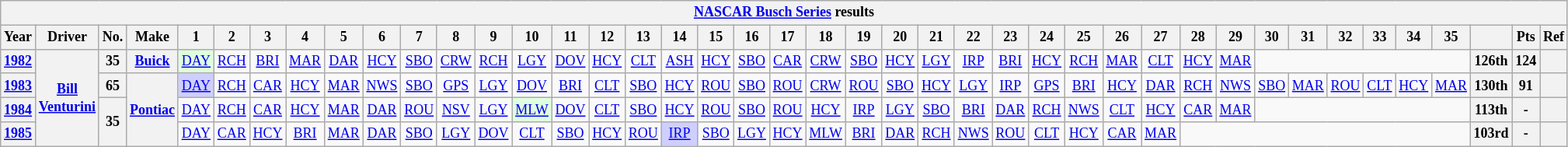<table class="wikitable" style="text-align:center; font-size:75%">
<tr>
<th colspan=42><a href='#'>NASCAR Busch Series</a> results</th>
</tr>
<tr>
<th>Year</th>
<th>Driver</th>
<th>No.</th>
<th>Make</th>
<th>1</th>
<th>2</th>
<th>3</th>
<th>4</th>
<th>5</th>
<th>6</th>
<th>7</th>
<th>8</th>
<th>9</th>
<th>10</th>
<th>11</th>
<th>12</th>
<th>13</th>
<th>14</th>
<th>15</th>
<th>16</th>
<th>17</th>
<th>18</th>
<th>19</th>
<th>20</th>
<th>21</th>
<th>22</th>
<th>23</th>
<th>24</th>
<th>25</th>
<th>26</th>
<th>27</th>
<th>28</th>
<th>29</th>
<th>30</th>
<th>31</th>
<th>32</th>
<th>33</th>
<th>34</th>
<th>35</th>
<th></th>
<th>Pts</th>
<th>Ref</th>
</tr>
<tr>
<th><a href='#'>1982</a></th>
<th rowspan=4><a href='#'>Bill Venturini</a></th>
<th>35</th>
<th><a href='#'>Buick</a></th>
<td style="background:#DFFFDF;"><a href='#'>DAY</a><br></td>
<td><a href='#'>RCH</a></td>
<td><a href='#'>BRI</a></td>
<td><a href='#'>MAR</a></td>
<td><a href='#'>DAR</a></td>
<td><a href='#'>HCY</a></td>
<td><a href='#'>SBO</a></td>
<td><a href='#'>CRW</a></td>
<td><a href='#'>RCH</a></td>
<td><a href='#'>LGY</a></td>
<td><a href='#'>DOV</a></td>
<td><a href='#'>HCY</a></td>
<td><a href='#'>CLT</a></td>
<td><a href='#'>ASH</a></td>
<td><a href='#'>HCY</a></td>
<td><a href='#'>SBO</a></td>
<td><a href='#'>CAR</a></td>
<td><a href='#'>CRW</a></td>
<td><a href='#'>SBO</a></td>
<td><a href='#'>HCY</a></td>
<td><a href='#'>LGY</a></td>
<td><a href='#'>IRP</a></td>
<td><a href='#'>BRI</a></td>
<td><a href='#'>HCY</a></td>
<td><a href='#'>RCH</a></td>
<td><a href='#'>MAR</a></td>
<td><a href='#'>CLT</a></td>
<td><a href='#'>HCY</a></td>
<td><a href='#'>MAR</a></td>
<td colspan=6></td>
<th>126th</th>
<th>124</th>
<th></th>
</tr>
<tr>
<th><a href='#'>1983</a></th>
<th>65</th>
<th rowspan=3><a href='#'>Pontiac</a></th>
<td style="background:#CFCFFF;"><a href='#'>DAY</a><br></td>
<td><a href='#'>RCH</a></td>
<td><a href='#'>CAR</a></td>
<td><a href='#'>HCY</a></td>
<td><a href='#'>MAR</a></td>
<td><a href='#'>NWS</a></td>
<td><a href='#'>SBO</a></td>
<td><a href='#'>GPS</a></td>
<td><a href='#'>LGY</a></td>
<td><a href='#'>DOV</a></td>
<td><a href='#'>BRI</a></td>
<td><a href='#'>CLT</a></td>
<td><a href='#'>SBO</a></td>
<td><a href='#'>HCY</a></td>
<td><a href='#'>ROU</a></td>
<td><a href='#'>SBO</a></td>
<td><a href='#'>ROU</a></td>
<td><a href='#'>CRW</a></td>
<td><a href='#'>ROU</a></td>
<td><a href='#'>SBO</a></td>
<td><a href='#'>HCY</a></td>
<td><a href='#'>LGY</a></td>
<td><a href='#'>IRP</a></td>
<td><a href='#'>GPS</a></td>
<td><a href='#'>BRI</a></td>
<td><a href='#'>HCY</a></td>
<td><a href='#'>DAR</a></td>
<td><a href='#'>RCH</a></td>
<td><a href='#'>NWS</a></td>
<td><a href='#'>SBO</a></td>
<td><a href='#'>MAR</a></td>
<td><a href='#'>ROU</a></td>
<td><a href='#'>CLT</a></td>
<td><a href='#'>HCY</a></td>
<td><a href='#'>MAR</a></td>
<th>130th</th>
<th>91</th>
<th></th>
</tr>
<tr>
<th><a href='#'>1984</a></th>
<th rowspan=2>35</th>
<td><a href='#'>DAY</a></td>
<td><a href='#'>RCH</a></td>
<td><a href='#'>CAR</a></td>
<td><a href='#'>HCY</a></td>
<td><a href='#'>MAR</a></td>
<td><a href='#'>DAR</a></td>
<td><a href='#'>ROU</a></td>
<td><a href='#'>NSV</a></td>
<td><a href='#'>LGY</a></td>
<td style="background:#DFFFDF;"><a href='#'>MLW</a><br></td>
<td><a href='#'>DOV</a></td>
<td><a href='#'>CLT</a></td>
<td><a href='#'>SBO</a></td>
<td><a href='#'>HCY</a></td>
<td><a href='#'>ROU</a></td>
<td><a href='#'>SBO</a></td>
<td><a href='#'>ROU</a></td>
<td><a href='#'>HCY</a></td>
<td><a href='#'>IRP</a></td>
<td><a href='#'>LGY</a></td>
<td><a href='#'>SBO</a></td>
<td><a href='#'>BRI</a></td>
<td><a href='#'>DAR</a></td>
<td><a href='#'>RCH</a></td>
<td><a href='#'>NWS</a></td>
<td><a href='#'>CLT</a></td>
<td><a href='#'>HCY</a></td>
<td><a href='#'>CAR</a></td>
<td><a href='#'>MAR</a></td>
<td colspan=6></td>
<th>113th</th>
<th>-</th>
<th></th>
</tr>
<tr>
<th><a href='#'>1985</a></th>
<td><a href='#'>DAY</a></td>
<td><a href='#'>CAR</a></td>
<td><a href='#'>HCY</a></td>
<td><a href='#'>BRI</a></td>
<td><a href='#'>MAR</a></td>
<td><a href='#'>DAR</a></td>
<td><a href='#'>SBO</a></td>
<td><a href='#'>LGY</a></td>
<td><a href='#'>DOV</a></td>
<td><a href='#'>CLT</a></td>
<td><a href='#'>SBO</a></td>
<td><a href='#'>HCY</a></td>
<td><a href='#'>ROU</a></td>
<td style="background:#CFCFFF;"><a href='#'>IRP</a><br></td>
<td><a href='#'>SBO</a></td>
<td><a href='#'>LGY</a></td>
<td><a href='#'>HCY</a></td>
<td><a href='#'>MLW</a></td>
<td><a href='#'>BRI</a></td>
<td><a href='#'>DAR</a></td>
<td><a href='#'>RCH</a></td>
<td><a href='#'>NWS</a></td>
<td><a href='#'>ROU</a></td>
<td><a href='#'>CLT</a></td>
<td><a href='#'>HCY</a></td>
<td><a href='#'>CAR</a></td>
<td><a href='#'>MAR</a></td>
<td colspan=8></td>
<th>103rd</th>
<th>-</th>
<th></th>
</tr>
</table>
